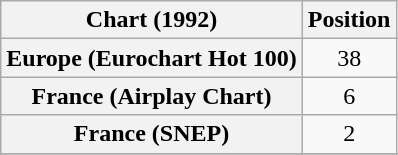<table class="wikitable sortable plainrowheaders">
<tr>
<th>Chart (1992)</th>
<th align="center">Position</th>
</tr>
<tr>
<th scope="row">Europe (Eurochart Hot 100)</th>
<td align="center">38</td>
</tr>
<tr>
<th scope="row">France (Airplay Chart)</th>
<td align="center">6</td>
</tr>
<tr>
<th scope="row">France (SNEP)</th>
<td align="center">2</td>
</tr>
<tr>
</tr>
</table>
